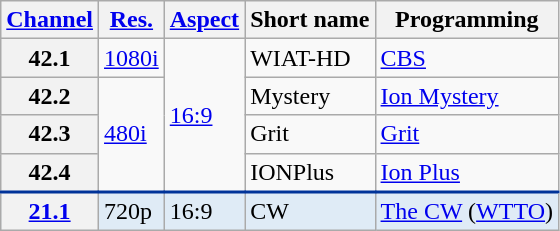<table class="wikitable">
<tr>
<th scope = "col"><a href='#'>Channel</a></th>
<th scope = "col"><a href='#'>Res.</a></th>
<th scope = "col"><a href='#'>Aspect</a></th>
<th scope = "col">Short name</th>
<th scope = "col">Programming</th>
</tr>
<tr>
<th scope = "row">42.1</th>
<td><a href='#'>1080i</a></td>
<td rowspan=4><a href='#'>16:9</a></td>
<td>WIAT-HD</td>
<td><a href='#'>CBS</a></td>
</tr>
<tr>
<th scope = "row">42.2</th>
<td rowspan=3><a href='#'>480i</a></td>
<td>Mystery</td>
<td><a href='#'>Ion Mystery</a></td>
</tr>
<tr>
<th scope = "row">42.3</th>
<td>Grit</td>
<td><a href='#'>Grit</a></td>
</tr>
<tr>
<th scope = "row">42.4</th>
<td>IONPlus</td>
<td><a href='#'>Ion Plus</a></td>
</tr>
<tr style="background-color:#DFEBF6; border-top: 2px solid #003399;">
<th scope = "row"><a href='#'>21.1</a></th>
<td>720p</td>
<td>16:9</td>
<td>CW</td>
<td><a href='#'>The CW</a> (<a href='#'>WTTO</a>)</td>
</tr>
</table>
